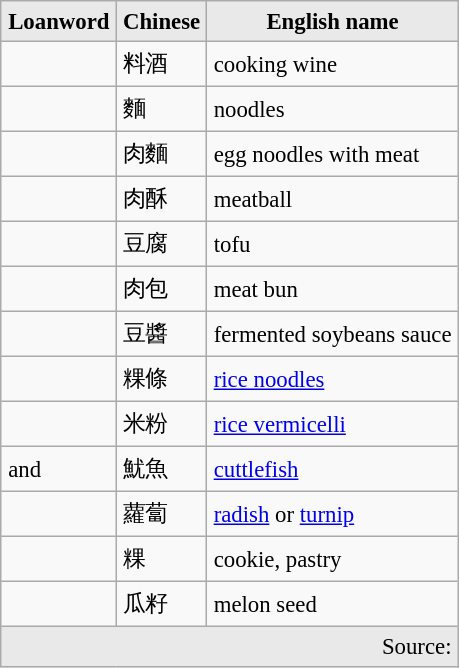<table border="1" cellpadding="4" cellspacing="1"  style="float:right; margin:0 0 1em 1em; background:#f9f9f9; border:1px #aaa solid; text-align:right; border-collapse:collapse; font-size:95%;">
<tr>
<th style="text-align:center; background:#e9e9e9;">Loanword</th>
<th style="text-align:center; background:#e9e9e9;">Chinese</th>
<th style="text-align:center; background:#e9e9e9;">English name</th>
</tr>
<tr>
<td style="text-align:left;"><em></em></td>
<td style="text-align:left;">料酒</td>
<td style="text-align:left;">cooking wine</td>
</tr>
<tr>
<td style="text-align:left;"><em></em></td>
<td style="text-align:left;">麵</td>
<td style="text-align:left;">noodles</td>
</tr>
<tr>
<td style="text-align:left;"><em></em></td>
<td style="text-align:left;">肉麵</td>
<td style="text-align:left;">egg noodles with meat</td>
</tr>
<tr>
<td style="text-align:left;"><em></em></td>
<td style="text-align:left;">肉酥</td>
<td style="text-align:left;">meatball</td>
</tr>
<tr>
<td style="text-align:left;"><em></em></td>
<td style="text-align:left;">豆腐</td>
<td style="text-align:left;">tofu</td>
</tr>
<tr>
<td style="text-align:left;"><em></em></td>
<td style="text-align:left;">肉包</td>
<td style="text-align:left;">meat bun</td>
</tr>
<tr>
<td style="text-align:left;"><em></em></td>
<td style="text-align:left;">豆醬</td>
<td style="text-align:left;">fermented soybeans sauce</td>
</tr>
<tr>
<td style="text-align:left;"><em></em></td>
<td style="text-align:left;">粿條</td>
<td style="text-align:left;"><a href='#'>rice noodles</a></td>
</tr>
<tr>
<td style="text-align:left;"><em></em></td>
<td style="text-align:left;">米粉</td>
<td style="text-align:left;"><a href='#'>rice vermicelli</a></td>
</tr>
<tr>
<td style="text-align:left;"><em></em> and <em></em></td>
<td style="text-align:left;">魷魚</td>
<td style="text-align:left;"><a href='#'>cuttlefish</a></td>
</tr>
<tr>
<td style="text-align:left;"><em></em></td>
<td style="text-align:left;">蘿蔔</td>
<td style="text-align:left;"><a href='#'>radish</a> or <a href='#'>turnip</a></td>
</tr>
<tr>
<td style="text-align:left;"><em></em></td>
<td style="text-align:left;">粿</td>
<td style="text-align:left;">cookie, pastry</td>
</tr>
<tr>
<td style="text-align:left;"><em></em></td>
<td style="text-align:left;">瓜籽</td>
<td style="text-align:left;">melon seed</td>
</tr>
<tr style="background: #E9E9E9;">
<td colspan="3">Source: </td>
</tr>
</table>
